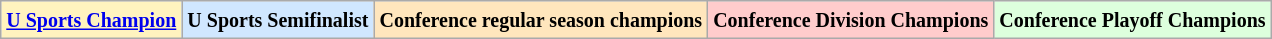<table class="wikitable">
<tr>
<td bgcolor="#FFF3BF"><small><strong><a href='#'>U Sports Champion</a> </strong></small></td>
<td bgcolor="#D0E7FF"><small><strong>U Sports Semifinalist</strong></small></td>
<td bgcolor="#FFE6BD"><small><strong>Conference regular season champions</strong></small></td>
<td bgcolor="#FFCCCC"><small><strong>Conference Division Champions</strong></small></td>
<td bgcolor="#ddffdd"><small><strong>Conference Playoff Champions</strong></small></td>
</tr>
</table>
